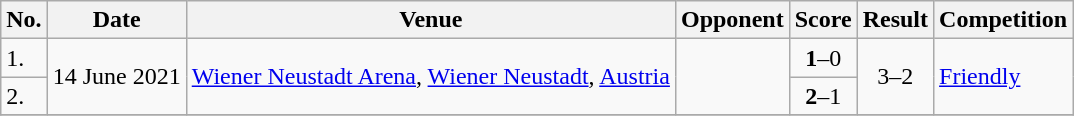<table class="wikitable">
<tr>
<th>No.</th>
<th>Date</th>
<th>Venue</th>
<th>Opponent</th>
<th>Score</th>
<th>Result</th>
<th>Competition</th>
</tr>
<tr>
<td>1.</td>
<td rowspan=2>14 June 2021</td>
<td rowspan=2><a href='#'>Wiener Neustadt Arena</a>, <a href='#'>Wiener Neustadt</a>, <a href='#'>Austria</a></td>
<td rowspan=2></td>
<td align=center><strong>1</strong>–0</td>
<td rowspan=2 align=center>3–2</td>
<td rowspan=2><a href='#'>Friendly</a></td>
</tr>
<tr>
<td>2.</td>
<td align=center><strong>2</strong>–1</td>
</tr>
<tr>
</tr>
</table>
